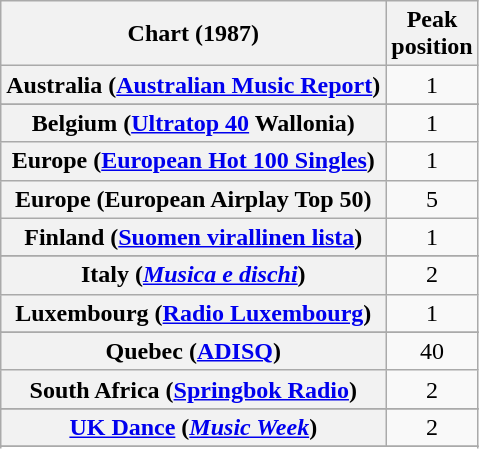<table class="wikitable sortable plainrowheaders" style="text-align:center">
<tr>
<th scope="col">Chart (1987)</th>
<th scope="col">Peak<br>position</th>
</tr>
<tr>
<th scope="row">Australia (<a href='#'>Australian Music Report</a>)</th>
<td>1</td>
</tr>
<tr>
</tr>
<tr>
</tr>
<tr>
<th scope="row">Belgium (<a href='#'>Ultratop 40</a> Wallonia)</th>
<td>1</td>
</tr>
<tr>
<th scope="row">Europe (<a href='#'>European Hot 100 Singles</a>)</th>
<td>1</td>
</tr>
<tr>
<th scope="row">Europe (European Airplay Top 50)</th>
<td>5</td>
</tr>
<tr>
<th scope="row">Finland (<a href='#'>Suomen virallinen lista</a>)</th>
<td>1</td>
</tr>
<tr>
</tr>
<tr>
</tr>
<tr>
<th scope="row">Italy (<em><a href='#'>Musica e dischi</a></em>)</th>
<td>2</td>
</tr>
<tr>
<th scope="row">Luxembourg (<a href='#'>Radio Luxembourg</a>)</th>
<td align="center">1</td>
</tr>
<tr>
</tr>
<tr>
</tr>
<tr>
</tr>
<tr>
</tr>
<tr>
<th scope="row">Quebec (<a href='#'>ADISQ</a>)</th>
<td align="center">40</td>
</tr>
<tr>
<th scope="row">South Africa (<a href='#'>Springbok Radio</a>)</th>
<td>2</td>
</tr>
<tr>
</tr>
<tr>
</tr>
<tr>
</tr>
<tr>
<th scope="row"><a href='#'>UK Dance</a> (<em><a href='#'>Music Week</a></em>)</th>
<td>2</td>
</tr>
<tr>
</tr>
<tr>
</tr>
<tr>
</tr>
</table>
